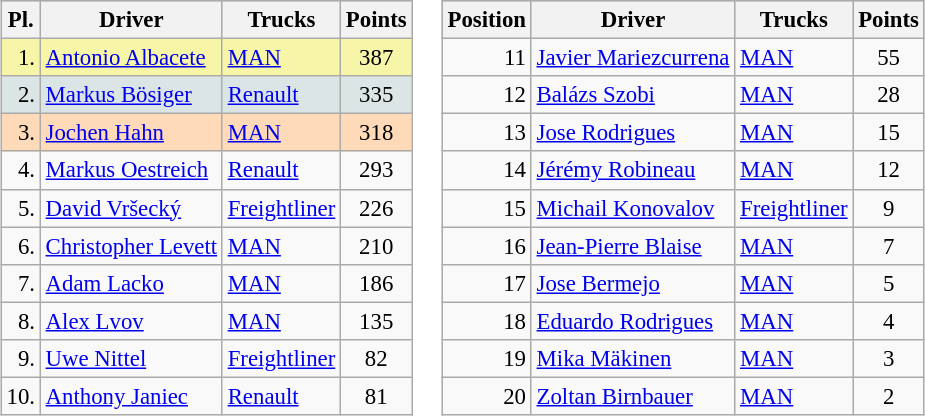<table>
<tr valign="top">
<td><br><table class="wikitable" style=" font-size:95%;">
<tr bgcolor="#CCCCCC">
<th>Pl.</th>
<th>Driver</th>
<th>Trucks</th>
<th>Points</th>
</tr>
<tr bgcolor=#F7F6A8>
<td align="right">1.</td>
<td> <a href='#'>Antonio Albacete</a></td>
<td><a href='#'>MAN</a></td>
<td align="center">387</td>
</tr>
<tr bgcolor=#DCE5E5>
<td align="right">2.</td>
<td> <a href='#'>Markus Bösiger</a></td>
<td><a href='#'>Renault</a></td>
<td align="center">335</td>
</tr>
<tr bgcolor=#FFDAB9>
<td align="right">3.</td>
<td> <a href='#'>Jochen Hahn</a></td>
<td><a href='#'>MAN</a></td>
<td align="center">318</td>
</tr>
<tr>
<td align="right">4.</td>
<td> <a href='#'>Markus Oestreich</a></td>
<td><a href='#'>Renault</a></td>
<td align="center">293</td>
</tr>
<tr>
<td align="right">5.</td>
<td> <a href='#'>David Vršecký</a></td>
<td><a href='#'>Freightliner</a></td>
<td align="center">226</td>
</tr>
<tr>
<td align="right">6.</td>
<td> <a href='#'>Christopher Levett</a></td>
<td><a href='#'>MAN</a></td>
<td align="center">210</td>
</tr>
<tr>
<td align="right">7.</td>
<td> <a href='#'>Adam Lacko</a></td>
<td><a href='#'>MAN</a></td>
<td align="center">186</td>
</tr>
<tr>
<td align="right">8.</td>
<td> <a href='#'>Alex Lvov</a></td>
<td><a href='#'>MAN</a></td>
<td align="center">135</td>
</tr>
<tr>
<td align="right">9.</td>
<td> <a href='#'>Uwe Nittel</a></td>
<td><a href='#'>Freightliner</a></td>
<td align="center">82</td>
</tr>
<tr>
<td align="right">10.</td>
<td> <a href='#'>Anthony Janiec</a></td>
<td><a href='#'>Renault</a></td>
<td align="center">81</td>
</tr>
</table>
</td>
<td><br><table class="wikitable" style=" font-size:95%;">
<tr bgcolor="#CCCCCC">
<th>Position</th>
<th>Driver</th>
<th>Trucks</th>
<th>Points</th>
</tr>
<tr>
<td align="right">11</td>
<td> <a href='#'>Javier Mariezcurrena</a></td>
<td><a href='#'>MAN</a></td>
<td align="center">55</td>
</tr>
<tr>
<td align="right">12</td>
<td> <a href='#'>Balázs Szobi</a></td>
<td><a href='#'>MAN</a></td>
<td align="center">28</td>
</tr>
<tr>
<td align="right">13</td>
<td> <a href='#'>Jose Rodrigues</a></td>
<td><a href='#'>MAN</a></td>
<td align="center">15</td>
</tr>
<tr>
<td align="right">14</td>
<td> <a href='#'>Jérémy Robineau</a></td>
<td><a href='#'>MAN</a></td>
<td align="center">12</td>
</tr>
<tr>
<td align="right">15</td>
<td> <a href='#'>Michail Konovalov</a></td>
<td><a href='#'>Freightliner</a></td>
<td align="center">9</td>
</tr>
<tr>
<td align="right">16</td>
<td> <a href='#'>Jean-Pierre Blaise</a></td>
<td><a href='#'>MAN</a></td>
<td align="center">7</td>
</tr>
<tr>
<td align="right">17</td>
<td> <a href='#'>Jose Bermejo</a></td>
<td><a href='#'>MAN</a></td>
<td align="center">5</td>
</tr>
<tr>
<td align="right">18</td>
<td> <a href='#'>Eduardo Rodrigues</a></td>
<td><a href='#'>MAN</a></td>
<td align="center">4</td>
</tr>
<tr>
<td align="right">19</td>
<td> <a href='#'>Mika Mäkinen</a></td>
<td><a href='#'>MAN</a></td>
<td align="center">3</td>
</tr>
<tr>
<td align="right">20</td>
<td> <a href='#'>Zoltan Birnbauer</a></td>
<td><a href='#'>MAN</a></td>
<td align="center">2</td>
</tr>
</table>
</td>
</tr>
</table>
